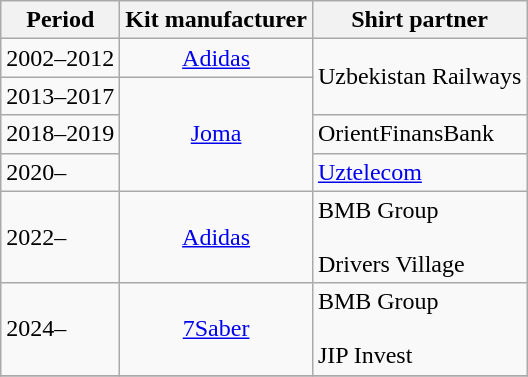<table class="wikitable" style="text-align: center">
<tr>
<th>Period</th>
<th>Kit manufacturer</th>
<th>Shirt partner</th>
</tr>
<tr>
<td>2002–2012</td>
<td><a href='#'>Adidas</a></td>
<td rowspan=2>Uzbekistan Railways</td>
</tr>
<tr>
<td>2013–2017</td>
<td rowspan=3><a href='#'>Joma</a></td>
</tr>
<tr>
<td align=left>2018–2019</td>
<td align=left>OrientFinansBank</td>
</tr>
<tr>
<td align=left>2020–</td>
<td align=left><a href='#'>Uztelecom</a></td>
</tr>
<tr>
<td align=left>2022–</td>
<td><a href='#'>Adidas</a></td>
<td align=left>BMB Group<br><br>Drivers Village</td>
</tr>
<tr>
<td align=left>2024–</td>
<td><a href='#'>7Saber</a></td>
<td align=left>BMB Group<br><br>JIP Invest</td>
</tr>
<tr>
</tr>
</table>
